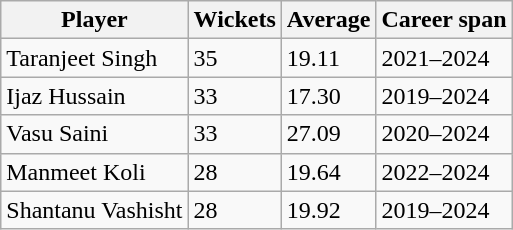<table class="wikitable">
<tr>
<th>Player</th>
<th>Wickets</th>
<th>Average</th>
<th>Career span</th>
</tr>
<tr>
<td>Taranjeet Singh</td>
<td>35</td>
<td>19.11</td>
<td>2021–2024</td>
</tr>
<tr>
<td>Ijaz Hussain</td>
<td>33</td>
<td>17.30</td>
<td>2019–2024</td>
</tr>
<tr>
<td>Vasu Saini</td>
<td>33</td>
<td>27.09</td>
<td>2020–2024</td>
</tr>
<tr>
<td>Manmeet Koli</td>
<td>28</td>
<td>19.64</td>
<td>2022–2024</td>
</tr>
<tr>
<td>Shantanu Vashisht</td>
<td>28</td>
<td>19.92</td>
<td>2019–2024</td>
</tr>
</table>
